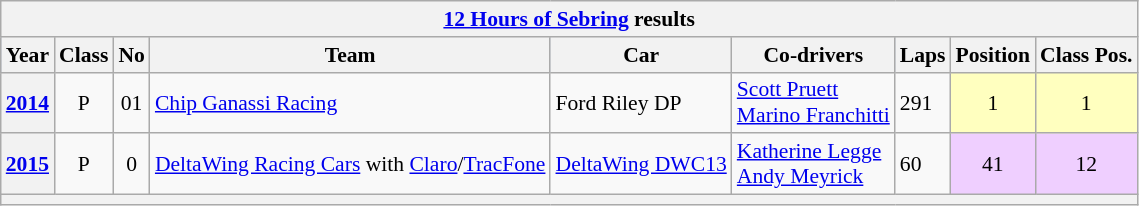<table class="wikitable collapsible collapsed" style="font-size:90%">
<tr>
<th colspan=45><a href='#'>12 Hours of Sebring</a> results</th>
</tr>
<tr style="background:#abbbdd;">
<th>Year</th>
<th>Class</th>
<th>No</th>
<th>Team</th>
<th>Car</th>
<th>Co-drivers</th>
<th>Laps</th>
<th>Position</th>
<th>Class Pos.</th>
</tr>
<tr>
<th><a href='#'>2014</a></th>
<td align=center>P</td>
<td align=center>01</td>
<td> <a href='#'>Chip Ganassi Racing</a></td>
<td>Ford Riley DP</td>
<td> <a href='#'>Scott Pruett</a><br> <a href='#'>Marino Franchitti</a></td>
<td>291</td>
<td style="background:#FFFFBF;" align=center>1</td>
<td style="background:#FFFFBF;" align=center>1</td>
</tr>
<tr>
<th><a href='#'>2015</a></th>
<td align=center>P</td>
<td align=center>0</td>
<td> <a href='#'>DeltaWing Racing Cars</a> with <a href='#'>Claro</a>/<a href='#'>TracFone</a></td>
<td><a href='#'>DeltaWing DWC13</a></td>
<td> <a href='#'>Katherine Legge</a><br> <a href='#'>Andy Meyrick</a></td>
<td>60</td>
<td style="background:#EFCFFF;" align=center>41 </td>
<td style="background:#EFCFFF;" align=center>12 </td>
</tr>
<tr>
<th colspan="9"></th>
</tr>
</table>
